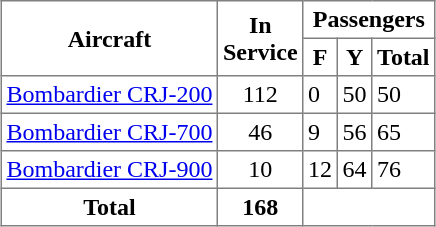<table class="toccolours" border="1" cellpadding="3" style="border-collapse:collapse;margin:1em auto;">
<tr>
<th rowspan="2">Aircraft</th>
<th rowspan="2" style=width:25px;>In Service</th>
<th colspan="3">Passengers</th>
</tr>
<tr>
<th><abbr>F</abbr></th>
<th><abbr>Y</abbr></th>
<th>Total</th>
</tr>
<tr>
<td><a href='#'>Bombardier CRJ-200</a></td>
<td align=center>112</td>
<td>0</td>
<td>50</td>
<td>50</td>
</tr>
<tr>
<td><a href='#'>Bombardier CRJ-700</a></td>
<td align=center>46</td>
<td>9</td>
<td>56</td>
<td>65</td>
</tr>
<tr>
<td><a href='#'>Bombardier CRJ-900</a></td>
<td align=center>10</td>
<td>12</td>
<td>64</td>
<td>76</td>
</tr>
<tr>
<th>Total</th>
<th>168</th>
<th colspan="3"></th>
</tr>
</table>
